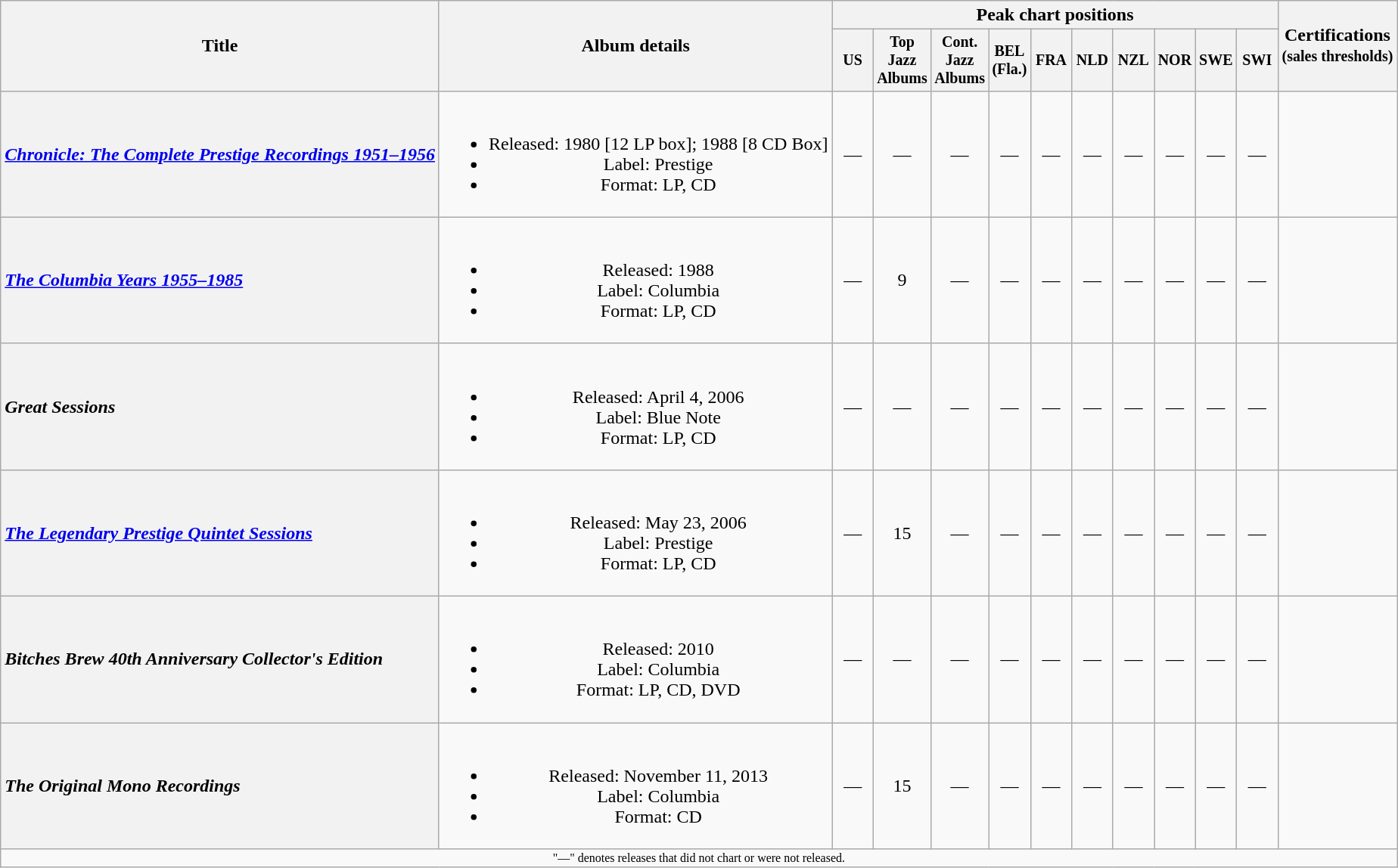<table class="wikitable plainrowheaders" style="text-align:center">
<tr>
<th scope=col rowspan="2">Title</th>
<th scope=col rowspan="2">Album details</th>
<th scope=col colspan="10">Peak chart positions</th>
<th scope=col rowspan="2">Certifications<br><small>(sales thresholds)</small></th>
</tr>
<tr style="font-size:smaller;">
<th width="30">US<br></th>
<th width="30">Top <br>Jazz Albums<br></th>
<th width="30">Cont. <br>Jazz Albums<br></th>
<th width="30">BEL (Fla.)<br></th>
<th width="30">FRA<br></th>
<th width="30">NLD<br></th>
<th width="30">NZL<br></th>
<th width="30">NOR<br></th>
<th width="30">SWE<br></th>
<th width="30">SWI<br></th>
</tr>
<tr>
<th scope=row style="text-align:left"><em><a href='#'>Chronicle: The Complete Prestige Recordings 1951–1956</a></em></th>
<td><br><ul><li>Released: 1980 [12 LP box]; 1988 [8 CD Box]</li><li>Label: Prestige</li><li>Format: LP, CD</li></ul></td>
<td>—</td>
<td>—</td>
<td>—</td>
<td>—</td>
<td>—</td>
<td>—</td>
<td>—</td>
<td>—</td>
<td>—</td>
<td>—</td>
<td></td>
</tr>
<tr>
<th scope=row style="text-align:left"><em><a href='#'>The Columbia Years 1955–1985</a></em></th>
<td><br><ul><li>Released: 1988</li><li>Label: Columbia</li><li>Format: LP, CD</li></ul></td>
<td>—</td>
<td>9</td>
<td>—</td>
<td>—</td>
<td>—</td>
<td>—</td>
<td>—</td>
<td>—</td>
<td>—</td>
<td>—</td>
<td></td>
</tr>
<tr>
<th scope=row style="text-align:left"><em>Great Sessions</em></th>
<td><br><ul><li>Released: April 4, 2006</li><li>Label: Blue Note</li><li>Format: LP, CD</li></ul></td>
<td>—</td>
<td>—</td>
<td>—</td>
<td>—</td>
<td>—</td>
<td>—</td>
<td>—</td>
<td>—</td>
<td>—</td>
<td>—</td>
<td></td>
</tr>
<tr>
<th scope=row style="text-align:left"><em><a href='#'>The Legendary Prestige Quintet Sessions</a></em></th>
<td><br><ul><li>Released: May 23, 2006</li><li>Label: Prestige</li><li>Format: LP, CD</li></ul></td>
<td>—</td>
<td>15</td>
<td>—</td>
<td>—</td>
<td>—</td>
<td>—</td>
<td>—</td>
<td>—</td>
<td>—</td>
<td>—</td>
<td></td>
</tr>
<tr>
<th scope=row style="text-align:left"><em>Bitches Brew 40th Anniversary Collector's Edition</em></th>
<td><br><ul><li>Released: 2010</li><li>Label: Columbia</li><li>Format: LP, CD, DVD</li></ul></td>
<td>—</td>
<td>—</td>
<td>—</td>
<td>—</td>
<td>—</td>
<td>—</td>
<td>—</td>
<td>—</td>
<td>—</td>
<td>—</td>
<td></td>
</tr>
<tr>
<th scope=row style="text-align:left"><em>The Original Mono Recordings</em></th>
<td><br><ul><li>Released: November 11, 2013</li><li>Label: Columbia</li><li>Format: CD</li></ul></td>
<td>—</td>
<td>15</td>
<td>—</td>
<td>—</td>
<td>—</td>
<td>—</td>
<td>—</td>
<td>—</td>
<td>—</td>
<td>—</td>
<td></td>
</tr>
<tr>
<td colspan="24" style="font-size:8pt; text-align:center;">"—" denotes releases that did not chart or were not released.</td>
</tr>
</table>
